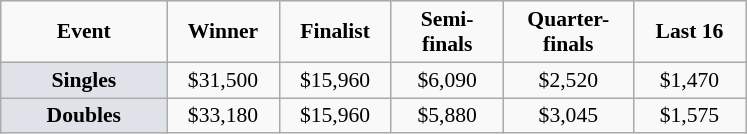<table class="wikitable" style="font-size:90%; text-align:center">
<tr>
<td width="104px"><strong>Event</strong></td>
<td width="68px"><strong>Winner</strong></td>
<td width="68px"><strong>Finalist</strong></td>
<td width="68px"><strong>Semi-finals</strong></td>
<td width="80px"><strong>Quarter-finals</strong></td>
<td width="68px"><strong>Last 16</strong></td>
</tr>
<tr>
<td bgcolor="#dfe2e9"><strong>Singles</strong></td>
<td>$31,500</td>
<td>$15,960</td>
<td>$6,090</td>
<td>$2,520</td>
<td>$1,470</td>
</tr>
<tr>
<td bgcolor="#dfe2e9"><strong>Doubles</strong></td>
<td>$33,180</td>
<td>$15,960</td>
<td>$5,880</td>
<td>$3,045</td>
<td>$1,575</td>
</tr>
</table>
